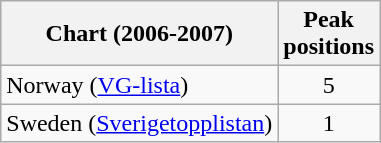<table class="wikitable plainrowheaders">
<tr>
<th>Chart (2006-2007)</th>
<th>Peak<br>positions</th>
</tr>
<tr>
<td>Norway (<a href='#'>VG-lista</a>)</td>
<td align="center">5</td>
</tr>
<tr>
<td>Sweden (<a href='#'>Sverigetopplistan</a>)</td>
<td align="center">1</td>
</tr>
</table>
